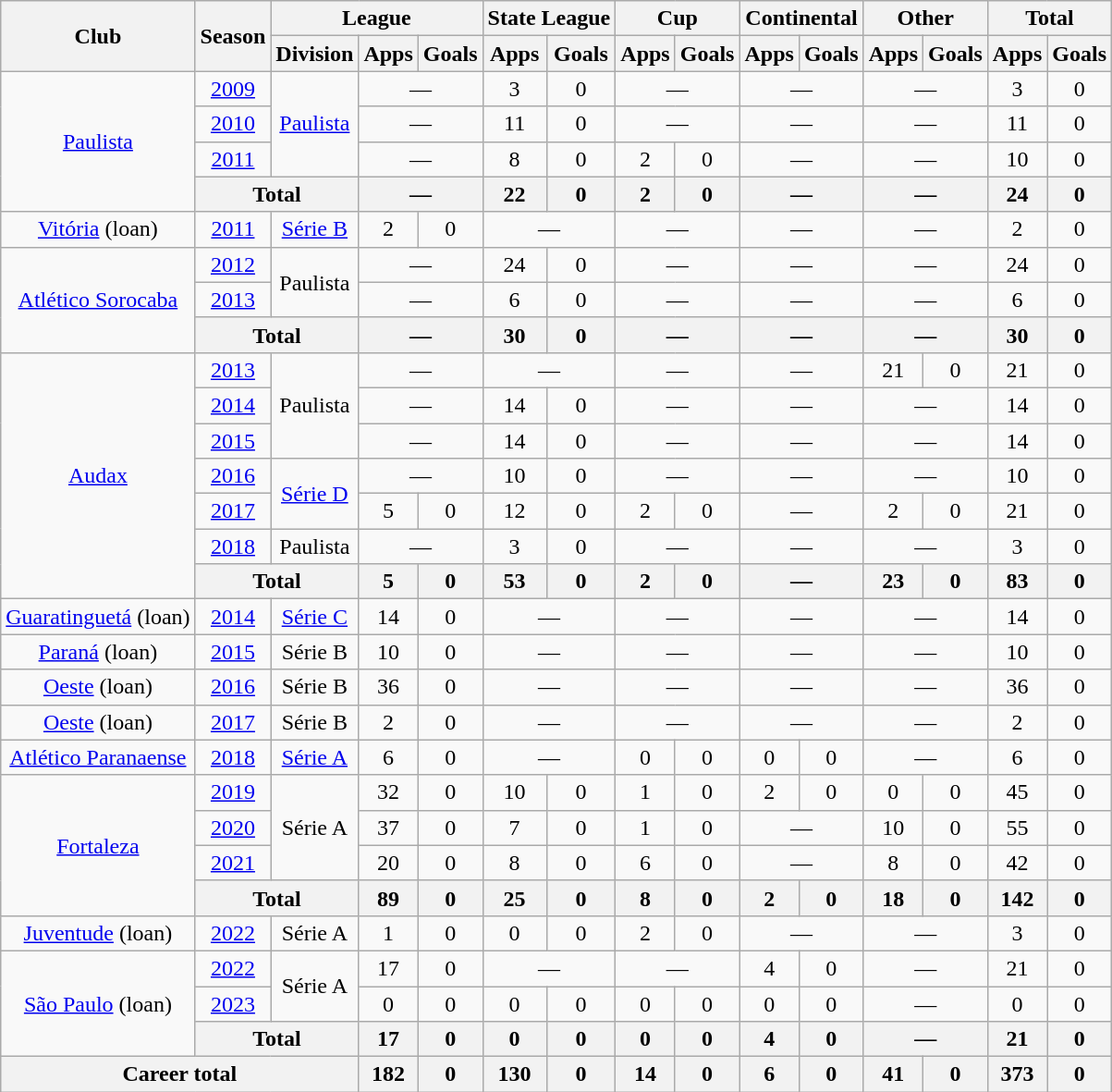<table class=wikitable style=text-align:center>
<tr>
<th rowspan="2">Club</th>
<th rowspan="2">Season</th>
<th colspan="3">League</th>
<th colspan="2">State League</th>
<th colspan="2">Cup</th>
<th colspan="2">Continental</th>
<th colspan="2">Other</th>
<th colspan="2">Total</th>
</tr>
<tr>
<th>Division</th>
<th>Apps</th>
<th>Goals</th>
<th>Apps</th>
<th>Goals</th>
<th>Apps</th>
<th>Goals</th>
<th>Apps</th>
<th>Goals</th>
<th>Apps</th>
<th>Goals</th>
<th>Apps</th>
<th>Goals</th>
</tr>
<tr>
<td rowspan="4"><a href='#'>Paulista</a></td>
<td><a href='#'>2009</a></td>
<td rowspan="3"><a href='#'>Paulista</a></td>
<td colspan="2">—</td>
<td>3</td>
<td>0</td>
<td colspan="2">—</td>
<td colspan="2">—</td>
<td colspan="2">—</td>
<td>3</td>
<td>0</td>
</tr>
<tr>
<td><a href='#'>2010</a></td>
<td colspan="2">—</td>
<td>11</td>
<td>0</td>
<td colspan="2">—</td>
<td colspan="2">—</td>
<td colspan="2">—</td>
<td>11</td>
<td>0</td>
</tr>
<tr>
<td><a href='#'>2011</a></td>
<td colspan="2">—</td>
<td>8</td>
<td>0</td>
<td>2</td>
<td>0</td>
<td colspan="2">—</td>
<td colspan="2">—</td>
<td>10</td>
<td>0</td>
</tr>
<tr>
<th colspan="2"><strong>Total</strong></th>
<th colspan="2">—</th>
<th>22</th>
<th>0</th>
<th>2</th>
<th>0</th>
<th colspan="2">—</th>
<th colspan="2">—</th>
<th>24</th>
<th>0</th>
</tr>
<tr>
<td><a href='#'>Vitória</a> (loan)</td>
<td><a href='#'>2011</a></td>
<td><a href='#'>Série B</a></td>
<td>2</td>
<td>0</td>
<td colspan="2">—</td>
<td colspan="2">—</td>
<td colspan="2">—</td>
<td colspan="2">—</td>
<td>2</td>
<td>0</td>
</tr>
<tr>
<td rowspan="3"><a href='#'>Atlético Sorocaba</a></td>
<td><a href='#'>2012</a></td>
<td rowspan="2">Paulista</td>
<td colspan="2">—</td>
<td>24</td>
<td>0</td>
<td colspan="2">—</td>
<td colspan="2">—</td>
<td colspan="2">—</td>
<td>24</td>
<td>0</td>
</tr>
<tr>
<td><a href='#'>2013</a></td>
<td colspan="2">—</td>
<td>6</td>
<td>0</td>
<td colspan="2">—</td>
<td colspan="2">—</td>
<td colspan="2">—</td>
<td>6</td>
<td>0</td>
</tr>
<tr>
<th colspan="2"><strong>Total</strong></th>
<th colspan="2">—</th>
<th>30</th>
<th>0</th>
<th colspan="2">—</th>
<th colspan="2">—</th>
<th colspan="2">—</th>
<th>30</th>
<th>0</th>
</tr>
<tr>
<td rowspan="7"><a href='#'>Audax</a></td>
<td><a href='#'>2013</a></td>
<td rowspan="3">Paulista</td>
<td colspan="2">—</td>
<td colspan="2">—</td>
<td colspan="2">—</td>
<td colspan="2">—</td>
<td>21</td>
<td>0</td>
<td>21</td>
<td>0</td>
</tr>
<tr>
<td><a href='#'>2014</a></td>
<td colspan="2">—</td>
<td>14</td>
<td>0</td>
<td colspan="2">—</td>
<td colspan="2">—</td>
<td colspan="2">—</td>
<td>14</td>
<td>0</td>
</tr>
<tr>
<td><a href='#'>2015</a></td>
<td colspan="2">—</td>
<td>14</td>
<td>0</td>
<td colspan="2">—</td>
<td colspan="2">—</td>
<td colspan="2">—</td>
<td>14</td>
<td>0</td>
</tr>
<tr>
<td><a href='#'>2016</a></td>
<td rowspan="2"><a href='#'>Série D</a></td>
<td colspan="2">—</td>
<td>10</td>
<td>0</td>
<td colspan="2">—</td>
<td colspan="2">—</td>
<td colspan="2">—</td>
<td>10</td>
<td>0</td>
</tr>
<tr>
<td><a href='#'>2017</a></td>
<td>5</td>
<td>0</td>
<td>12</td>
<td>0</td>
<td>2</td>
<td>0</td>
<td colspan="2">—</td>
<td>2</td>
<td>0</td>
<td>21</td>
<td>0</td>
</tr>
<tr>
<td><a href='#'>2018</a></td>
<td>Paulista</td>
<td colspan="2">—</td>
<td>3</td>
<td>0</td>
<td colspan="2">—</td>
<td colspan="2">—</td>
<td colspan="2">—</td>
<td>3</td>
<td>0</td>
</tr>
<tr>
<th colspan="2"><strong>Total</strong></th>
<th>5</th>
<th>0</th>
<th>53</th>
<th>0</th>
<th>2</th>
<th>0</th>
<th colspan="2">—</th>
<th>23</th>
<th>0</th>
<th>83</th>
<th>0</th>
</tr>
<tr>
<td><a href='#'>Guaratinguetá</a> (loan)</td>
<td><a href='#'>2014</a></td>
<td><a href='#'>Série C</a></td>
<td>14</td>
<td>0</td>
<td colspan="2">—</td>
<td colspan="2">—</td>
<td colspan="2">—</td>
<td colspan="2">—</td>
<td>14</td>
<td>0</td>
</tr>
<tr>
<td><a href='#'>Paraná</a> (loan)</td>
<td><a href='#'>2015</a></td>
<td>Série B</td>
<td>10</td>
<td>0</td>
<td colspan="2">—</td>
<td colspan="2">—</td>
<td colspan="2">—</td>
<td colspan="2">—</td>
<td>10</td>
<td>0</td>
</tr>
<tr>
<td><a href='#'>Oeste</a> (loan)</td>
<td><a href='#'>2016</a></td>
<td>Série B</td>
<td>36</td>
<td>0</td>
<td colspan="2">—</td>
<td colspan="2">—</td>
<td colspan="2">—</td>
<td colspan="2">—</td>
<td>36</td>
<td>0</td>
</tr>
<tr>
<td><a href='#'>Oeste</a> (loan)</td>
<td><a href='#'>2017</a></td>
<td>Série B</td>
<td>2</td>
<td>0</td>
<td colspan="2">—</td>
<td colspan="2">—</td>
<td colspan="2">—</td>
<td colspan="2">—</td>
<td>2</td>
<td>0</td>
</tr>
<tr>
<td><a href='#'>Atlético Paranaense</a></td>
<td><a href='#'>2018</a></td>
<td><a href='#'>Série A</a></td>
<td>6</td>
<td>0</td>
<td colspan="2">—</td>
<td>0</td>
<td>0</td>
<td>0</td>
<td>0</td>
<td colspan="2">—</td>
<td>6</td>
<td>0</td>
</tr>
<tr>
<td rowspan="4"><a href='#'>Fortaleza</a></td>
<td><a href='#'>2019</a></td>
<td rowspan="3">Série A</td>
<td>32</td>
<td>0</td>
<td>10</td>
<td>0</td>
<td>1</td>
<td>0</td>
<td>2</td>
<td>0</td>
<td>0</td>
<td>0</td>
<td>45</td>
<td>0</td>
</tr>
<tr>
<td><a href='#'>2020</a></td>
<td>37</td>
<td>0</td>
<td>7</td>
<td>0</td>
<td>1</td>
<td>0</td>
<td colspan="2">—</td>
<td>10</td>
<td>0</td>
<td>55</td>
<td>0</td>
</tr>
<tr>
<td><a href='#'>2021</a></td>
<td>20</td>
<td>0</td>
<td>8</td>
<td>0</td>
<td>6</td>
<td>0</td>
<td colspan="2">—</td>
<td>8</td>
<td>0</td>
<td>42</td>
<td>0</td>
</tr>
<tr>
<th colspan="2"><strong>Total</strong></th>
<th>89</th>
<th>0</th>
<th>25</th>
<th>0</th>
<th>8</th>
<th>0</th>
<th>2</th>
<th>0</th>
<th>18</th>
<th>0</th>
<th>142</th>
<th>0</th>
</tr>
<tr>
<td><a href='#'>Juventude</a> (loan)</td>
<td><a href='#'>2022</a></td>
<td>Série A</td>
<td>1</td>
<td>0</td>
<td>0</td>
<td>0</td>
<td>2</td>
<td>0</td>
<td colspan="2">—</td>
<td colspan="2">—</td>
<td>3</td>
<td>0</td>
</tr>
<tr>
<td rowspan="3"><a href='#'>São Paulo</a> (loan)</td>
<td><a href='#'>2022</a></td>
<td rowspan="2">Série A</td>
<td>17</td>
<td>0</td>
<td colspan="2">—</td>
<td colspan="2">—</td>
<td>4</td>
<td>0</td>
<td colspan="2">—</td>
<td>21</td>
<td>0</td>
</tr>
<tr>
<td><a href='#'>2023</a></td>
<td>0</td>
<td>0</td>
<td>0</td>
<td>0</td>
<td>0</td>
<td>0</td>
<td>0</td>
<td>0</td>
<td colspan="2">—</td>
<td>0</td>
<td>0</td>
</tr>
<tr>
<th colspan="2"><strong>Total</strong></th>
<th>17</th>
<th>0</th>
<th>0</th>
<th>0</th>
<th>0</th>
<th>0</th>
<th>4</th>
<th>0</th>
<th colspan="2">—</th>
<th>21</th>
<th>0</th>
</tr>
<tr>
<th colspan="3"><strong>Career total</strong></th>
<th>182</th>
<th>0</th>
<th>130</th>
<th>0</th>
<th>14</th>
<th>0</th>
<th>6</th>
<th>0</th>
<th>41</th>
<th>0</th>
<th>373</th>
<th>0</th>
</tr>
</table>
